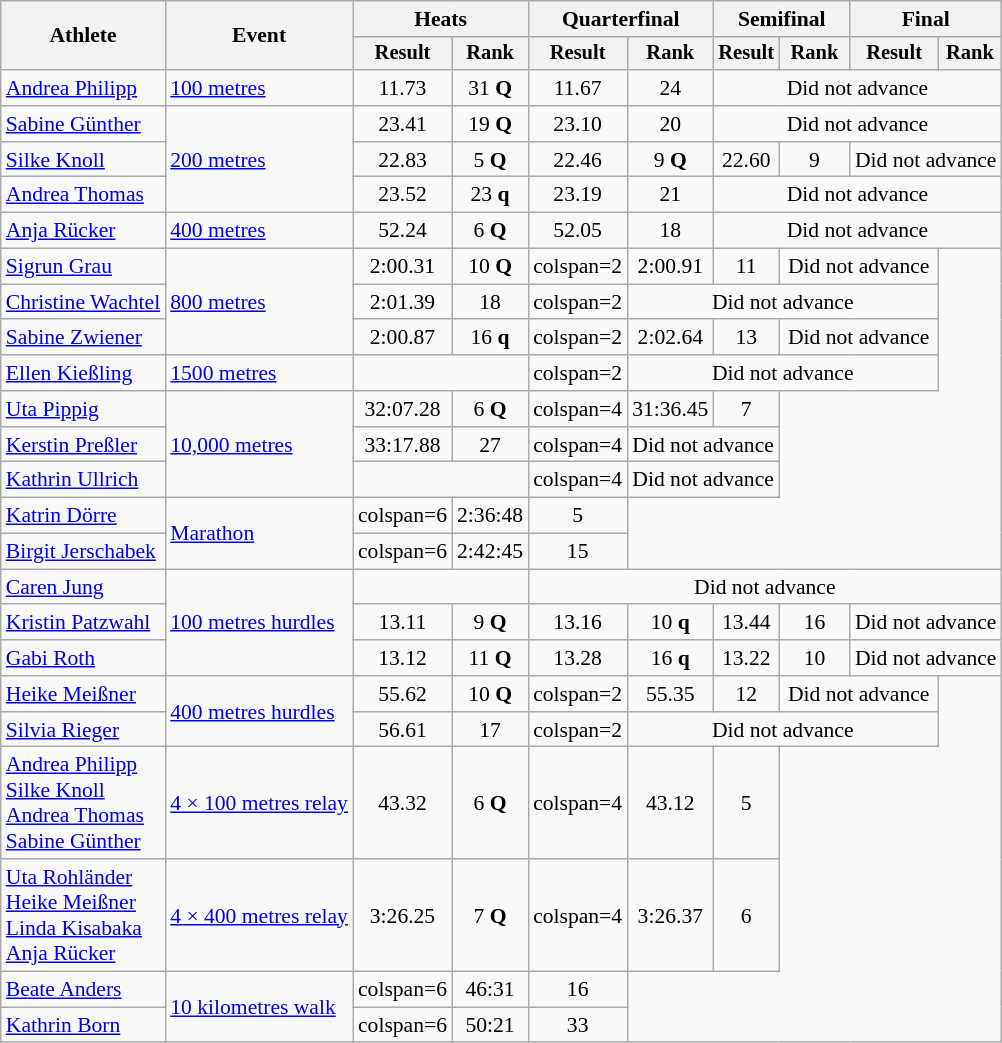<table class="wikitable" style="font-size:90%">
<tr>
<th rowspan="2">Athlete</th>
<th rowspan="2">Event</th>
<th colspan="2">Heats</th>
<th colspan="2">Quarterfinal</th>
<th colspan="2">Semifinal</th>
<th colspan="2">Final</th>
</tr>
<tr style="font-size:95%">
<th>Result</th>
<th>Rank</th>
<th>Result</th>
<th>Rank</th>
<th>Result</th>
<th>Rank</th>
<th>Result</th>
<th>Rank</th>
</tr>
<tr align=center>
<td align=left><a href='#'>Andrea Philipp</a></td>
<td align=left><a href='#'>100 metres</a></td>
<td>11.73</td>
<td>31 <strong>Q</strong></td>
<td>11.67</td>
<td>24</td>
<td colspan=4>Did not advance</td>
</tr>
<tr align=center>
<td align=left><a href='#'>Sabine Günther</a></td>
<td align=left rowspan=3><a href='#'>200 metres</a></td>
<td>23.41</td>
<td>19 <strong>Q</strong></td>
<td>23.10</td>
<td>20</td>
<td colspan=4>Did not advance</td>
</tr>
<tr align=center>
<td align=left><a href='#'>Silke Knoll</a></td>
<td>22.83</td>
<td>5 <strong>Q</strong></td>
<td>22.46</td>
<td>9 <strong>Q</strong></td>
<td>22.60</td>
<td>9</td>
<td colspan=2>Did not advance</td>
</tr>
<tr align=center>
<td align=left><a href='#'>Andrea Thomas</a></td>
<td>23.52</td>
<td>23 <strong>q</strong></td>
<td>23.19</td>
<td>21</td>
<td colspan=4>Did not advance</td>
</tr>
<tr align=center>
<td align=left><a href='#'>Anja Rücker</a></td>
<td align=left><a href='#'>400 metres</a></td>
<td>52.24</td>
<td>6 <strong>Q</strong></td>
<td>52.05</td>
<td>18</td>
<td colspan=4>Did not advance</td>
</tr>
<tr align=center>
<td align=left><a href='#'>Sigrun Grau</a></td>
<td align=left rowspan=3><a href='#'>800 metres</a></td>
<td>2:00.31</td>
<td>10 <strong>Q</strong></td>
<td>colspan=2</td>
<td>2:00.91</td>
<td>11</td>
<td colspan=2>Did not advance</td>
</tr>
<tr align=center>
<td align=left><a href='#'>Christine Wachtel</a></td>
<td>2:01.39</td>
<td>18</td>
<td>colspan=2</td>
<td colspan=4>Did not advance</td>
</tr>
<tr align=center>
<td align=left><a href='#'>Sabine Zwiener</a></td>
<td>2:00.87</td>
<td>16 <strong>q</strong></td>
<td>colspan=2</td>
<td>2:02.64</td>
<td>13</td>
<td colspan=2>Did not advance</td>
</tr>
<tr align=center>
<td align=left><a href='#'>Ellen Kießling</a></td>
<td align=left><a href='#'>1500 metres</a></td>
<td colspan=2></td>
<td>colspan=2</td>
<td colspan=4>Did not advance</td>
</tr>
<tr align=center>
<td align=left><a href='#'>Uta Pippig</a></td>
<td align=left rowspan=3><a href='#'>10,000 metres</a></td>
<td>32:07.28</td>
<td>6 <strong>Q</strong></td>
<td>colspan=4</td>
<td>31:36.45</td>
<td>7</td>
</tr>
<tr align=center>
<td align=left><a href='#'>Kerstin Preßler</a></td>
<td>33:17.88</td>
<td>27</td>
<td>colspan=4</td>
<td colspan=2>Did not advance</td>
</tr>
<tr align=center>
<td align=left><a href='#'>Kathrin Ullrich</a></td>
<td colspan=2></td>
<td>colspan=4</td>
<td colspan=2>Did not advance</td>
</tr>
<tr align=center>
<td align=left><a href='#'>Katrin Dörre</a></td>
<td align=left rowspan=2><a href='#'>Marathon</a></td>
<td>colspan=6</td>
<td>2:36:48</td>
<td>5</td>
</tr>
<tr align=center>
<td align=left><a href='#'>Birgit Jerschabek</a></td>
<td>colspan=6</td>
<td>2:42:45</td>
<td>15</td>
</tr>
<tr align=center>
<td align=left><a href='#'>Caren Jung</a></td>
<td align=left rowspan=3><a href='#'>100 metres hurdles</a></td>
<td colspan=2></td>
<td colspan=6>Did not advance</td>
</tr>
<tr align=center>
<td align=left><a href='#'>Kristin Patzwahl</a></td>
<td>13.11</td>
<td>9 <strong>Q</strong></td>
<td>13.16</td>
<td>10 <strong>q</strong></td>
<td>13.44</td>
<td>16</td>
<td colspan=2>Did not advance</td>
</tr>
<tr align=center>
<td align=left><a href='#'>Gabi Roth</a></td>
<td>13.12</td>
<td>11 <strong>Q</strong></td>
<td>13.28</td>
<td>16 <strong>q</strong></td>
<td>13.22</td>
<td>10</td>
<td colspan=2>Did not advance</td>
</tr>
<tr align=center>
<td align=left><a href='#'>Heike Meißner</a></td>
<td align=left rowspan=2><a href='#'>400 metres hurdles</a></td>
<td>55.62</td>
<td>10 <strong>Q</strong></td>
<td>colspan=2</td>
<td>55.35</td>
<td>12</td>
<td colspan=2>Did not advance</td>
</tr>
<tr align=center>
<td align=left><a href='#'>Silvia Rieger</a></td>
<td>56.61</td>
<td>17</td>
<td>colspan=2</td>
<td colspan=4>Did not advance</td>
</tr>
<tr align=center>
<td align=left><a href='#'>Andrea Philipp</a><br><a href='#'>Silke Knoll</a><br><a href='#'>Andrea Thomas</a><br><a href='#'>Sabine Günther</a></td>
<td align=left><a href='#'>4 × 100 metres relay</a></td>
<td>43.32</td>
<td>6 <strong>Q</strong></td>
<td>colspan=4</td>
<td>43.12</td>
<td>5</td>
</tr>
<tr align=center>
<td align=left><a href='#'>Uta Rohländer</a><br><a href='#'>Heike Meißner</a><br><a href='#'>Linda Kisabaka</a><br><a href='#'>Anja Rücker</a></td>
<td align=left><a href='#'>4 × 400 metres relay</a></td>
<td>3:26.25</td>
<td>7 <strong>Q</strong></td>
<td>colspan=4</td>
<td>3:26.37</td>
<td>6</td>
</tr>
<tr align=center>
<td align=left><a href='#'>Beate Anders</a></td>
<td align=left rowspan=2><a href='#'>10 kilometres walk</a></td>
<td>colspan=6</td>
<td>46:31</td>
<td>16</td>
</tr>
<tr align=center>
<td align=left><a href='#'>Kathrin Born</a></td>
<td>colspan=6</td>
<td>50:21</td>
<td>33</td>
</tr>
</table>
